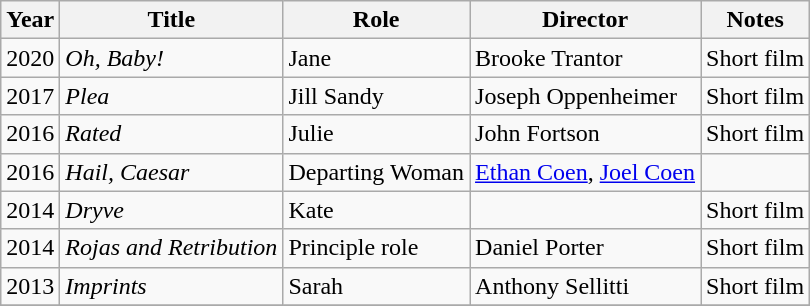<table class="wikitable sortable">
<tr>
<th>Year</th>
<th>Title</th>
<th>Role</th>
<th>Director</th>
<th class="unsortable">Notes</th>
</tr>
<tr>
<td>2020</td>
<td><em>Oh, Baby!</em></td>
<td>Jane</td>
<td>Brooke Trantor</td>
<td>Short film</td>
</tr>
<tr>
<td>2017</td>
<td><em>Plea</em></td>
<td>Jill Sandy</td>
<td>Joseph Oppenheimer</td>
<td>Short film</td>
</tr>
<tr>
<td>2016</td>
<td><em>Rated</em></td>
<td>Julie</td>
<td>John Fortson</td>
<td>Short film</td>
</tr>
<tr>
<td>2016</td>
<td><em>Hail, Caesar</em></td>
<td>Departing Woman</td>
<td><a href='#'>Ethan Coen</a>, <a href='#'>Joel Coen</a></td>
<td></td>
</tr>
<tr>
<td>2014</td>
<td><em>Dryve</em></td>
<td>Kate</td>
<td></td>
<td>Short film</td>
</tr>
<tr>
<td>2014</td>
<td><em>Rojas and Retribution</em></td>
<td>Principle role</td>
<td>Daniel Porter</td>
<td>Short film</td>
</tr>
<tr>
<td>2013</td>
<td><em>Imprints</em></td>
<td>Sarah</td>
<td>Anthony Sellitti</td>
<td>Short film</td>
</tr>
<tr>
</tr>
</table>
